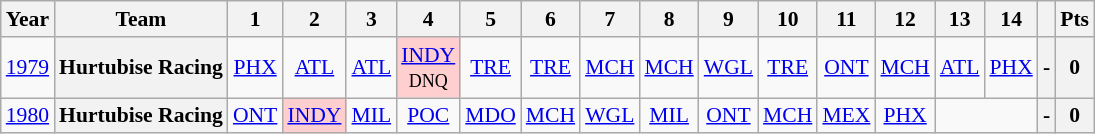<table class="wikitable" style="text-align:center; font-size:90%">
<tr>
<th>Year</th>
<th>Team</th>
<th>1</th>
<th>2</th>
<th>3</th>
<th>4</th>
<th>5</th>
<th>6</th>
<th>7</th>
<th>8</th>
<th>9</th>
<th>10</th>
<th>11</th>
<th>12</th>
<th>13</th>
<th>14</th>
<th></th>
<th>Pts</th>
</tr>
<tr>
<td><a href='#'>1979</a></td>
<th>Hurtubise Racing</th>
<td><a href='#'>PHX</a></td>
<td><a href='#'>ATL</a></td>
<td><a href='#'>ATL</a></td>
<td style="background:#ffcfcf;"><a href='#'>INDY</a><br><small>DNQ</small></td>
<td><a href='#'>TRE</a></td>
<td><a href='#'>TRE</a></td>
<td><a href='#'>MCH</a></td>
<td><a href='#'>MCH</a></td>
<td><a href='#'>WGL</a></td>
<td><a href='#'>TRE</a></td>
<td><a href='#'>ONT</a></td>
<td><a href='#'>MCH</a></td>
<td><a href='#'>ATL</a></td>
<td><a href='#'>PHX</a></td>
<th>-</th>
<th>0</th>
</tr>
<tr>
<td><a href='#'>1980</a></td>
<th>Hurtubise Racing</th>
<td><a href='#'>ONT</a><br></td>
<td style="background:#ffcfcf;"><a href='#'>INDY</a><br></td>
<td><a href='#'>MIL</a><br></td>
<td><a href='#'>POC</a><br></td>
<td><a href='#'>MDO</a><br></td>
<td><a href='#'>MCH</a><br></td>
<td><a href='#'>WGL</a><br></td>
<td><a href='#'>MIL</a><br></td>
<td><a href='#'>ONT</a><br></td>
<td><a href='#'>MCH</a><br></td>
<td><a href='#'>MEX</a><br></td>
<td><a href='#'>PHX</a><br></td>
<td colspan=2></td>
<th>-</th>
<th>0</th>
</tr>
</table>
